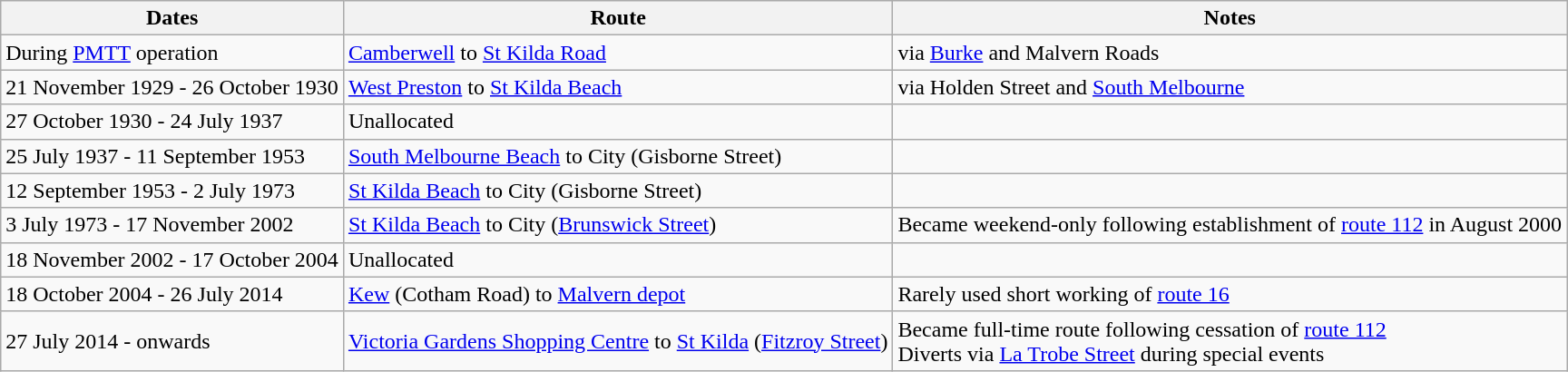<table class="wikitable sortable">
<tr>
<th>Dates</th>
<th>Route</th>
<th>Notes</th>
</tr>
<tr>
<td>During <a href='#'>PMTT</a> operation</td>
<td><a href='#'>Camberwell</a> to <a href='#'>St Kilda Road</a></td>
<td>via <a href='#'>Burke</a> and Malvern Roads</td>
</tr>
<tr>
<td>21 November 1929 - 26 October 1930</td>
<td><a href='#'>West Preston</a> to <a href='#'>St Kilda Beach</a></td>
<td>via Holden Street and <a href='#'>South Melbourne</a></td>
</tr>
<tr>
<td>27 October 1930 - 24 July 1937</td>
<td>Unallocated</td>
<td></td>
</tr>
<tr>
<td>25 July 1937 - 11 September 1953</td>
<td><a href='#'>South Melbourne Beach</a> to City (Gisborne Street)</td>
<td></td>
</tr>
<tr>
<td>12 September 1953 - 2 July 1973</td>
<td><a href='#'>St Kilda Beach</a> to City (Gisborne Street)</td>
<td></td>
</tr>
<tr>
<td>3 July 1973 - 17 November 2002</td>
<td><a href='#'>St Kilda Beach</a> to City (<a href='#'>Brunswick Street</a>)</td>
<td>Became weekend-only following establishment of <a href='#'>route 112</a> in August 2000</td>
</tr>
<tr>
<td>18 November 2002 - 17 October 2004</td>
<td>Unallocated</td>
<td></td>
</tr>
<tr>
<td>18 October 2004 - 26 July 2014</td>
<td><a href='#'>Kew</a> (Cotham Road) to <a href='#'>Malvern depot</a></td>
<td>Rarely used short working of <a href='#'>route 16</a></td>
</tr>
<tr>
<td>27 July 2014 - onwards</td>
<td><a href='#'>Victoria Gardens Shopping Centre</a> to <a href='#'>St Kilda</a> (<a href='#'>Fitzroy Street</a>)</td>
<td>Became full-time route following cessation of <a href='#'>route 112</a><br>Diverts via <a href='#'>La Trobe Street</a> during special events</td>
</tr>
</table>
